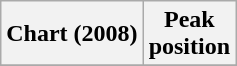<table class="wikitable sortable plainrowheaders">
<tr>
<th scope="col">Chart (2008)</th>
<th scope="col">Peak<br>position</th>
</tr>
<tr>
</tr>
</table>
